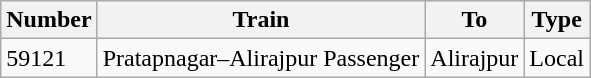<table class="wikitable sortable">
<tr>
<th>Number</th>
<th>Train</th>
<th>To</th>
<th>Type</th>
</tr>
<tr>
<td>59121</td>
<td>Pratapnagar–Alirajpur Passenger</td>
<td>Alirajpur</td>
<td>Local</td>
</tr>
</table>
